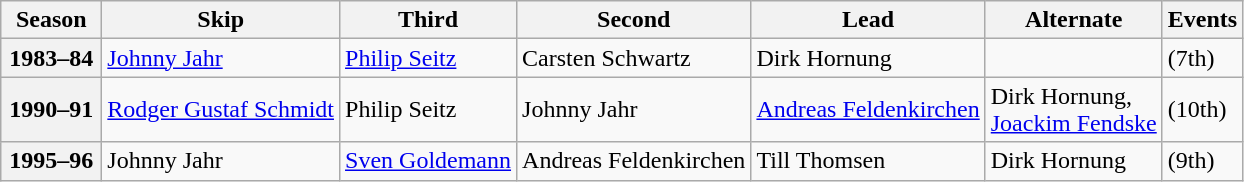<table class="wikitable">
<tr>
<th scope="col" width=60>Season</th>
<th scope="col">Skip</th>
<th scope="col">Third</th>
<th scope="col">Second</th>
<th scope="col">Lead</th>
<th scope="col">Alternate</th>
<th scope="col">Events</th>
</tr>
<tr>
<th scope="row">1983–84</th>
<td><a href='#'>Johnny Jahr</a></td>
<td><a href='#'>Philip Seitz</a></td>
<td>Carsten Schwartz</td>
<td>Dirk Hornung</td>
<td></td>
<td> (7th)</td>
</tr>
<tr>
<th scope="row">1990–91</th>
<td><a href='#'>Rodger Gustaf Schmidt</a></td>
<td>Philip Seitz</td>
<td>Johnny Jahr</td>
<td><a href='#'>Andreas Feldenkirchen</a></td>
<td>Dirk Hornung,<br><a href='#'>Joackim Fendske</a></td>
<td> (10th)</td>
</tr>
<tr>
<th scope="row">1995–96</th>
<td>Johnny Jahr</td>
<td><a href='#'>Sven Goldemann</a></td>
<td>Andreas Feldenkirchen</td>
<td>Till Thomsen</td>
<td>Dirk Hornung</td>
<td> (9th)</td>
</tr>
</table>
